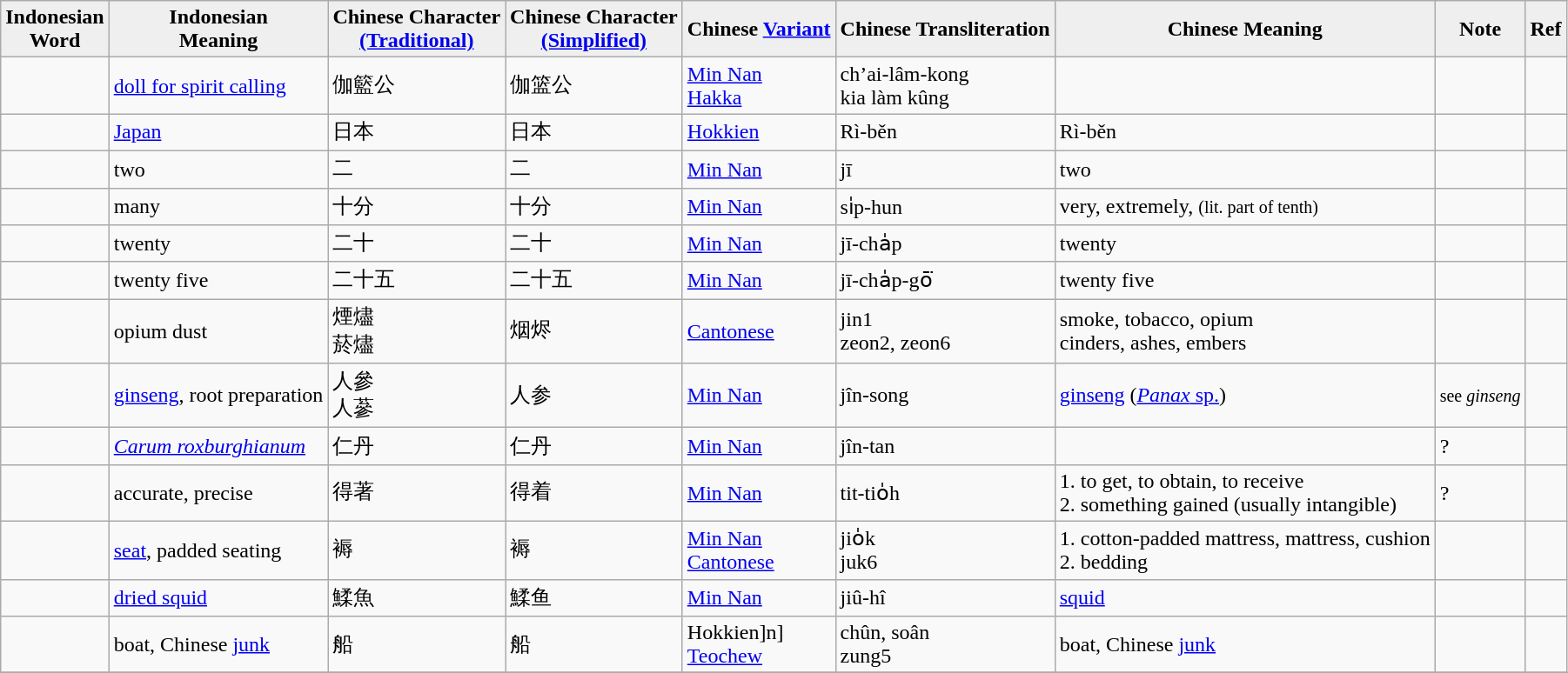<table class="wikitable">
<tr>
<th style="background:#efefef;">Indonesian <br>Word</th>
<th style="background:#efefef;">Indonesian <br>Meaning</th>
<th style="background:#efefef;">Chinese Character <br><a href='#'>(Traditional)</a></th>
<th style="background:#efefef;">Chinese Character <br><a href='#'>(Simplified)</a></th>
<th style="background:#efefef;">Chinese <a href='#'>Variant</a></th>
<th style="background:#efefef;">Chinese Transliteration</th>
<th style="background:#efefef;">Chinese Meaning</th>
<th style="background:#efefef;">Note</th>
<th style="background:#efefef;">Ref</th>
</tr>
<tr>
<td></td>
<td><a href='#'>doll for spirit calling</a></td>
<td>伽籃公</td>
<td>伽篮公</td>
<td><a href='#'>Min Nan</a><br><a href='#'>Hakka</a></td>
<td>ch’ai-lâm-kong<br>kia làm kûng</td>
<td></td>
<td></td>
<td></td>
</tr>
<tr>
<td></td>
<td><a href='#'>Japan</a></td>
<td>日本</td>
<td>日本</td>
<td><a href='#'>Hokkien</a></td>
<td>Rì-běn</td>
<td>Rì-běn</td>
<td></td>
<td></td>
</tr>
<tr>
<td></td>
<td>two</td>
<td>二</td>
<td>二</td>
<td><a href='#'>Min Nan</a></td>
<td>jī</td>
<td>two</td>
<td></td>
<td></td>
</tr>
<tr>
<td></td>
<td>many</td>
<td>十分</td>
<td>十分</td>
<td><a href='#'>Min Nan</a></td>
<td>si̍p-hun</td>
<td>very, extremely, <small>(lit. part of tenth)</small></td>
<td></td>
<td></td>
</tr>
<tr>
<td></td>
<td>twenty</td>
<td>二十</td>
<td>二十</td>
<td><a href='#'>Min Nan</a></td>
<td>jī-cha̍p</td>
<td>twenty</td>
<td></td>
<td></td>
</tr>
<tr>
<td></td>
<td>twenty five</td>
<td>二十五</td>
<td>二十五</td>
<td><a href='#'>Min Nan</a></td>
<td>jī-cha̍p-gō͘</td>
<td>twenty five</td>
<td></td>
<td></td>
</tr>
<tr>
<td></td>
<td>opium dust</td>
<td>煙燼<br>菸燼</td>
<td>烟烬</td>
<td><a href='#'>Cantonese</a></td>
<td>jin1<br>zeon2, zeon6</td>
<td>smoke, tobacco, opium<br>cinders, ashes, embers</td>
<td></td>
<td></td>
</tr>
<tr>
<td></td>
<td><a href='#'>ginseng</a>, root preparation</td>
<td>人參<br>人蔘</td>
<td>人参</td>
<td><a href='#'>Min Nan</a></td>
<td>jîn-song</td>
<td><a href='#'>ginseng</a> (<a href='#'><em>Panax</em> sp.</a>)</td>
<td><small>see <em>ginseng</em></small></td>
<td></td>
</tr>
<tr>
<td></td>
<td><a href='#'><em>Carum roxburghianum</em></a></td>
<td>仁丹</td>
<td>仁丹</td>
<td><a href='#'>Min Nan</a></td>
<td>jîn-tan</td>
<td></td>
<td>?</td>
<td></td>
</tr>
<tr>
<td></td>
<td>accurate, precise</td>
<td>得著</td>
<td>得着</td>
<td><a href='#'>Min Nan</a></td>
<td>tit-tio̍h</td>
<td>1. to get, to obtain, to receive <br>2. something gained (usually intangible)</td>
<td>?</td>
<td></td>
</tr>
<tr>
<td></td>
<td><a href='#'>seat</a>, padded seating</td>
<td>褥</td>
<td>褥</td>
<td><a href='#'>Min Nan</a><br><a href='#'>Cantonese</a></td>
<td>jio̍k<br>juk6</td>
<td>1. cotton-padded mattress, mattress, cushion <br>2. bedding</td>
<td></td>
<td></td>
</tr>
<tr>
<td></td>
<td><a href='#'>dried squid</a></td>
<td>鰇魚</td>
<td>鰇鱼</td>
<td><a href='#'>Min Nan</a></td>
<td>jiû-hî</td>
<td><a href='#'>squid</a></td>
<td></td>
<td></td>
</tr>
<tr>
<td></td>
<td>boat, Chinese <a href='#'>junk</a></td>
<td>船</td>
<td>船</td>
<td [[Southern Min>Hokkien]n]<br><a href='#'>Teochew</a></td>
<td>chûn, soân <br>zung5</td>
<td>boat, Chinese <a href='#'>junk</a></td>
<td></td>
<td></td>
</tr>
<tr>
</tr>
</table>
